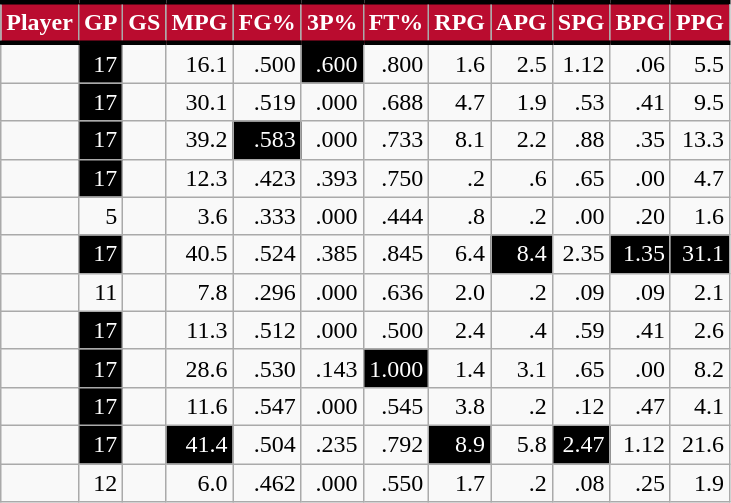<table class="wikitable sortable" style="text-align:right;">
<tr>
<th style="background:#BA0C2F; color:#FFFFFF; border-top:#010101 3px solid; border-bottom:#010101 3px solid;">Player</th>
<th style="background:#BA0C2F; color:#FFFFFF; border-top:#010101 3px solid; border-bottom:#010101 3px solid;">GP</th>
<th style="background:#BA0C2F; color:#FFFFFF; border-top:#010101 3px solid; border-bottom:#010101 3px solid;">GS</th>
<th style="background:#BA0C2F; color:#FFFFFF; border-top:#010101 3px solid; border-bottom:#010101 3px solid;">MPG</th>
<th style="background:#BA0C2F; color:#FFFFFF; border-top:#010101 3px solid; border-bottom:#010101 3px solid;">FG%</th>
<th style="background:#BA0C2F; color:#FFFFFF; border-top:#010101 3px solid; border-bottom:#010101 3px solid;">3P%</th>
<th style="background:#BA0C2F; color:#FFFFFF; border-top:#010101 3px solid; border-bottom:#010101 3px solid;">FT%</th>
<th style="background:#BA0C2F; color:#FFFFFF; border-top:#010101 3px solid; border-bottom:#010101 3px solid;">RPG</th>
<th style="background:#BA0C2F; color:#FFFFFF; border-top:#010101 3px solid; border-bottom:#010101 3px solid;">APG</th>
<th style="background:#BA0C2F; color:#FFFFFF; border-top:#010101 3px solid; border-bottom:#010101 3px solid;">SPG</th>
<th style="background:#BA0C2F; color:#FFFFFF; border-top:#010101 3px solid; border-bottom:#010101 3px solid;">BPG</th>
<th style="background:#BA0C2F; color:#FFFFFF; border-top:#010101 3px solid; border-bottom:#010101 3px solid;">PPG</th>
</tr>
<tr>
<td></td>
<td style="background:black;color:white;">17</td>
<td></td>
<td>16.1</td>
<td>.500</td>
<td style="background:black;color:white;">.600</td>
<td>.800</td>
<td>1.6</td>
<td>2.5</td>
<td>1.12</td>
<td>.06</td>
<td>5.5</td>
</tr>
<tr>
<td></td>
<td style="background:black;color:white;">17</td>
<td></td>
<td>30.1</td>
<td>.519</td>
<td>.000</td>
<td>.688</td>
<td>4.7</td>
<td>1.9</td>
<td>.53</td>
<td>.41</td>
<td>9.5</td>
</tr>
<tr>
<td></td>
<td style="background:black;color:white;">17</td>
<td></td>
<td>39.2</td>
<td style="background:black;color:white;">.583</td>
<td>.000</td>
<td>.733</td>
<td>8.1</td>
<td>2.2</td>
<td>.88</td>
<td>.35</td>
<td>13.3</td>
</tr>
<tr>
<td></td>
<td style="background:black;color:white;">17</td>
<td></td>
<td>12.3</td>
<td>.423</td>
<td>.393</td>
<td>.750</td>
<td>.2</td>
<td>.6</td>
<td>.65</td>
<td>.00</td>
<td>4.7</td>
</tr>
<tr>
<td></td>
<td>5</td>
<td></td>
<td>3.6</td>
<td>.333</td>
<td>.000</td>
<td>.444</td>
<td>.8</td>
<td>.2</td>
<td>.00</td>
<td>.20</td>
<td>1.6</td>
</tr>
<tr>
<td></td>
<td style="background:black;color:white;">17</td>
<td></td>
<td>40.5</td>
<td>.524</td>
<td>.385</td>
<td>.845</td>
<td>6.4</td>
<td style="background:black;color:white;">8.4</td>
<td>2.35</td>
<td style="background:black;color:white;">1.35</td>
<td style="background:black;color:white;">31.1</td>
</tr>
<tr>
<td></td>
<td>11</td>
<td></td>
<td>7.8</td>
<td>.296</td>
<td>.000</td>
<td>.636</td>
<td>2.0</td>
<td>.2</td>
<td>.09</td>
<td>.09</td>
<td>2.1</td>
</tr>
<tr>
<td></td>
<td style="background:black;color:white;">17</td>
<td></td>
<td>11.3</td>
<td>.512</td>
<td>.000</td>
<td>.500</td>
<td>2.4</td>
<td>.4</td>
<td>.59</td>
<td>.41</td>
<td>2.6</td>
</tr>
<tr>
<td></td>
<td style="background:black;color:white;">17</td>
<td></td>
<td>28.6</td>
<td>.530</td>
<td>.143</td>
<td style="background:black;color:white;">1.000</td>
<td>1.4</td>
<td>3.1</td>
<td>.65</td>
<td>.00</td>
<td>8.2</td>
</tr>
<tr>
<td></td>
<td style="background:black;color:white;">17</td>
<td></td>
<td>11.6</td>
<td>.547</td>
<td>.000</td>
<td>.545</td>
<td>3.8</td>
<td>.2</td>
<td>.12</td>
<td>.47</td>
<td>4.1</td>
</tr>
<tr>
<td></td>
<td style="background:black;color:white;">17</td>
<td></td>
<td style="background:black;color:white;">41.4</td>
<td>.504</td>
<td>.235</td>
<td>.792</td>
<td style="background:black;color:white;">8.9</td>
<td>5.8</td>
<td style="background:black;color:white;">2.47</td>
<td>1.12</td>
<td>21.6</td>
</tr>
<tr>
<td></td>
<td>12</td>
<td></td>
<td>6.0</td>
<td>.462</td>
<td>.000</td>
<td>.550</td>
<td>1.7</td>
<td>.2</td>
<td>.08</td>
<td>.25</td>
<td>1.9</td>
</tr>
</table>
